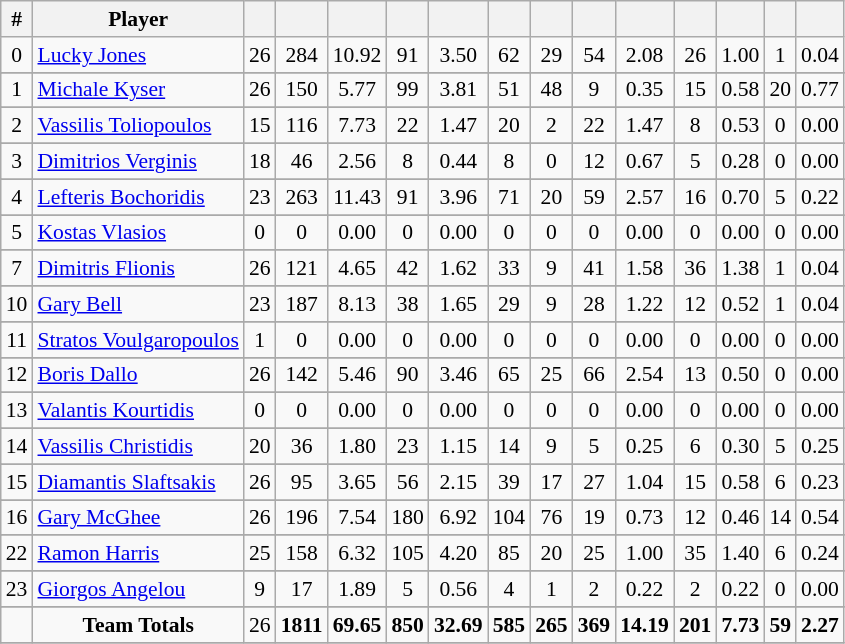<table class="wikitable sortable" style="font-size:90%; text-align:center;">
<tr>
<th>#</th>
<th>Player</th>
<th></th>
<th></th>
<th></th>
<th></th>
<th></th>
<th></th>
<th></th>
<th></th>
<th></th>
<th></th>
<th></th>
<th></th>
<th></th>
</tr>
<tr>
<td>0</td>
<td align="left"> <a href='#'>Lucky Jones</a></td>
<td>26</td>
<td>284</td>
<td>10.92</td>
<td>91</td>
<td>3.50</td>
<td>62</td>
<td>29</td>
<td>54</td>
<td>2.08</td>
<td>26</td>
<td>1.00</td>
<td>1</td>
<td>0.04</td>
</tr>
<tr>
</tr>
<tr>
<td>1</td>
<td align="left"> <a href='#'>Michale Kyser</a></td>
<td>26</td>
<td>150</td>
<td>5.77</td>
<td>99</td>
<td>3.81</td>
<td>51</td>
<td>48</td>
<td>9</td>
<td>0.35</td>
<td>15</td>
<td>0.58</td>
<td>20</td>
<td>0.77</td>
</tr>
<tr>
</tr>
<tr>
<td>2</td>
<td align="left"> <a href='#'>Vassilis Toliopoulos</a></td>
<td>15</td>
<td>116</td>
<td>7.73</td>
<td>22</td>
<td>1.47</td>
<td>20</td>
<td>2</td>
<td>22</td>
<td>1.47</td>
<td>8</td>
<td>0.53</td>
<td>0</td>
<td>0.00</td>
</tr>
<tr>
</tr>
<tr>
<td>3</td>
<td align="left"> <a href='#'>Dimitrios Verginis</a></td>
<td>18</td>
<td>46</td>
<td>2.56</td>
<td>8</td>
<td>0.44</td>
<td>8</td>
<td>0</td>
<td>12</td>
<td>0.67</td>
<td>5</td>
<td>0.28</td>
<td>0</td>
<td>0.00</td>
</tr>
<tr>
</tr>
<tr>
<td>4</td>
<td align="left"> <a href='#'>Lefteris Bochoridis</a></td>
<td>23</td>
<td>263</td>
<td>11.43</td>
<td>91</td>
<td>3.96</td>
<td>71</td>
<td>20</td>
<td>59</td>
<td>2.57</td>
<td>16</td>
<td>0.70</td>
<td>5</td>
<td>0.22</td>
</tr>
<tr>
</tr>
<tr>
<td>5</td>
<td align="left"> <a href='#'>Kostas Vlasios</a></td>
<td>0</td>
<td>0</td>
<td>0.00</td>
<td>0</td>
<td>0.00</td>
<td>0</td>
<td>0</td>
<td>0</td>
<td>0.00</td>
<td>0</td>
<td>0.00</td>
<td>0</td>
<td>0.00</td>
</tr>
<tr>
</tr>
<tr>
<td>7</td>
<td align="left"> <a href='#'>Dimitris Flionis</a></td>
<td>26</td>
<td>121</td>
<td>4.65</td>
<td>42</td>
<td>1.62</td>
<td>33</td>
<td>9</td>
<td>41</td>
<td>1.58</td>
<td>36</td>
<td>1.38</td>
<td>1</td>
<td>0.04</td>
</tr>
<tr>
</tr>
<tr>
<td>10</td>
<td align="left"> <a href='#'>Gary Bell</a></td>
<td>23</td>
<td>187</td>
<td>8.13</td>
<td>38</td>
<td>1.65</td>
<td>29</td>
<td>9</td>
<td>28</td>
<td>1.22</td>
<td>12</td>
<td>0.52</td>
<td>1</td>
<td>0.04</td>
</tr>
<tr>
</tr>
<tr>
<td>11</td>
<td align="left"> <a href='#'>Stratos Voulgaropoulos</a></td>
<td>1</td>
<td>0</td>
<td>0.00</td>
<td>0</td>
<td>0.00</td>
<td>0</td>
<td>0</td>
<td>0</td>
<td>0.00</td>
<td>0</td>
<td>0.00</td>
<td>0</td>
<td>0.00</td>
</tr>
<tr>
</tr>
<tr>
<td>12</td>
<td align="left"> <a href='#'>Boris Dallo</a></td>
<td>26</td>
<td>142</td>
<td>5.46</td>
<td>90</td>
<td>3.46</td>
<td>65</td>
<td>25</td>
<td>66</td>
<td>2.54</td>
<td>13</td>
<td>0.50</td>
<td>0</td>
<td>0.00</td>
</tr>
<tr>
</tr>
<tr>
<td>13</td>
<td align="left"> <a href='#'>Valantis Kourtidis</a></td>
<td>0</td>
<td>0</td>
<td>0.00</td>
<td>0</td>
<td>0.00</td>
<td>0</td>
<td>0</td>
<td>0</td>
<td>0.00</td>
<td>0</td>
<td>0.00</td>
<td>0</td>
<td>0.00</td>
</tr>
<tr>
</tr>
<tr>
<td>14</td>
<td align="left"> <a href='#'>Vassilis Christidis</a></td>
<td>20</td>
<td>36</td>
<td>1.80</td>
<td>23</td>
<td>1.15</td>
<td>14</td>
<td>9</td>
<td>5</td>
<td>0.25</td>
<td>6</td>
<td>0.30</td>
<td>5</td>
<td>0.25</td>
</tr>
<tr>
</tr>
<tr>
<td>15</td>
<td align="left"> <a href='#'>Diamantis Slaftsakis</a></td>
<td>26</td>
<td>95</td>
<td>3.65</td>
<td>56</td>
<td>2.15</td>
<td>39</td>
<td>17</td>
<td>27</td>
<td>1.04</td>
<td>15</td>
<td>0.58</td>
<td>6</td>
<td>0.23</td>
</tr>
<tr>
</tr>
<tr>
<td>16</td>
<td align="left"> <a href='#'>Gary McGhee</a></td>
<td>26</td>
<td>196</td>
<td>7.54</td>
<td>180</td>
<td>6.92</td>
<td>104</td>
<td>76</td>
<td>19</td>
<td>0.73</td>
<td>12</td>
<td>0.46</td>
<td>14</td>
<td>0.54</td>
</tr>
<tr>
</tr>
<tr>
<td>22</td>
<td align="left"> <a href='#'>Ramon Harris</a></td>
<td>25</td>
<td>158</td>
<td>6.32</td>
<td>105</td>
<td>4.20</td>
<td>85</td>
<td>20</td>
<td>25</td>
<td>1.00</td>
<td>35</td>
<td>1.40</td>
<td>6</td>
<td>0.24</td>
</tr>
<tr>
</tr>
<tr>
<td>23</td>
<td align="left"> <a href='#'>Giorgos Angelou</a></td>
<td>9</td>
<td>17</td>
<td>1.89</td>
<td>5</td>
<td>0.56</td>
<td>4</td>
<td>1</td>
<td>2</td>
<td>0.22</td>
<td>2</td>
<td>0.22</td>
<td>0</td>
<td>0.00</td>
</tr>
<tr>
</tr>
<tr>
<td></td>
<td><strong>Team Totals</strong></td>
<td>26</td>
<td><strong>1811</strong></td>
<td><strong>69.65</strong></td>
<td><strong>850</strong></td>
<td><strong>32.69</strong></td>
<td><strong>585</strong></td>
<td><strong>265</strong></td>
<td><strong>369</strong></td>
<td><strong>14.19</strong></td>
<td><strong>201</strong></td>
<td><strong>7.73</strong></td>
<td><strong>59</strong></td>
<td><strong>2.27</strong></td>
</tr>
<tr>
</tr>
</table>
